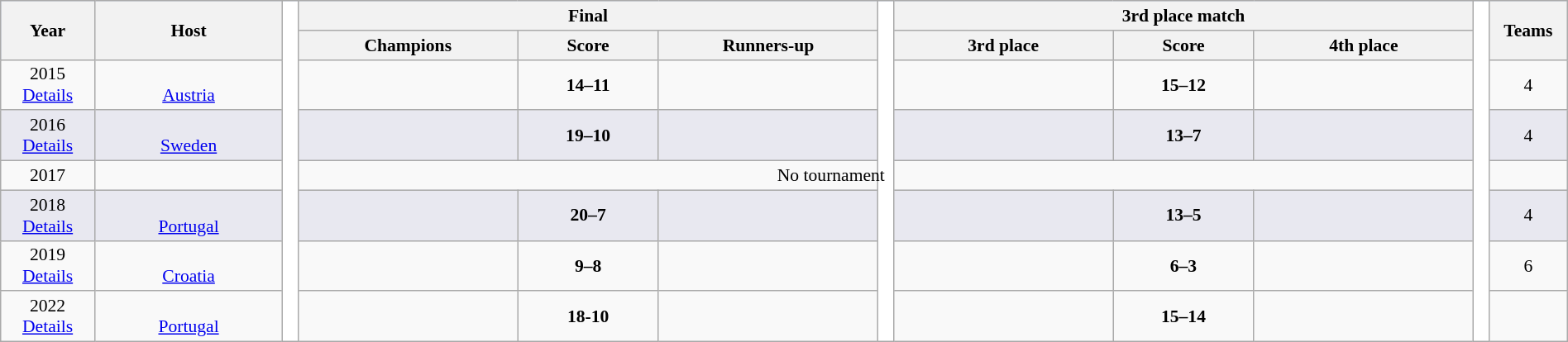<table class="wikitable" style="font-size:90%; width: 100%; text-align: center;">
<tr style="background-color:#c1d8ff;">
<th rowspan=2 width=6%>Year</th>
<th rowspan=2 width=12%>Host</th>
<th width=1% rowspan=18 style="background-color:#ffffff;"></th>
<th colspan=3>Final</th>
<th width=1% rowspan=18 style="background-color:#ffffff;"></th>
<th colspan=3>3rd place match</th>
<th width=1% rowspan=18 style="background-color:#ffffff;"></th>
<th rowspan=2 width=5%>Teams</th>
</tr>
<tr style="background-color:#efefef;">
<th width=14%>Champions</th>
<th width=9%>Score</th>
<th width=14%>Runners-up</th>
<th width=14%>3rd place</th>
<th width=9%>Score</th>
<th width=14%>4th place</th>
</tr>
<tr>
<td>2015<br><a href='#'>Details</a></td>
<td><br><a href='#'>Austria</a></td>
<td><strong></strong></td>
<td><strong>14–11</strong></td>
<td></td>
<td></td>
<td><strong>15–12</strong></td>
<td></td>
<td>4</td>
</tr>
<tr style="background-color:#E8E8F0;">
<td>2016<br><a href='#'>Details</a></td>
<td><br><a href='#'>Sweden</a></td>
<td><strong></strong></td>
<td><strong>19–10</strong></td>
<td></td>
<td></td>
<td><strong>13–7</strong></td>
<td></td>
<td>4</td>
</tr>
<tr>
<td>2017</td>
<td colspan=11>No tournament</td>
</tr>
<tr style="background-color:#E8E8F0;">
<td>2018<br><a href='#'>Details</a></td>
<td><br><a href='#'>Portugal</a></td>
<td><strong></strong></td>
<td><strong>20–7</strong></td>
<td></td>
<td></td>
<td><strong>13–5</strong></td>
<td></td>
<td>4</td>
</tr>
<tr>
<td>2019<br><a href='#'>Details</a></td>
<td><br><a href='#'>Croatia</a></td>
<td><strong></strong></td>
<td><strong>9–8</strong></td>
<td></td>
<td></td>
<td><strong>6–3</strong></td>
<td></td>
<td>6</td>
</tr>
<tr>
<td>2022<br><a href='#'>Details</a></td>
<td><br><a href='#'>Portugal</a></td>
<td><strong></strong></td>
<td><strong>18-10</strong></td>
<td></td>
<td></td>
<td><strong>15–14</strong></td>
<td></td>
</tr>
</table>
